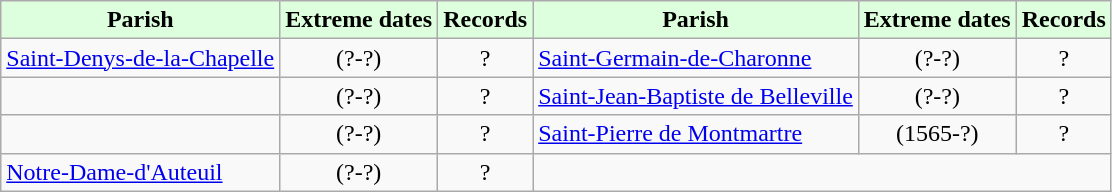<table class="wikitable centre">
<tr>
<th style="background: #ddffdd; color:#000000;">Parish</th>
<th style="background: #ddffdd; color:#000000;">Extreme dates</th>
<th style="background: #ddffdd; color:#000000;">Records</th>
<th style="background: #ddffdd; color:#000000;">Parish</th>
<th style="background: #ddffdd; color:#000000;">Extreme dates</th>
<th style="background: #ddffdd; color:#000000;">Records</th>
</tr>
<tr>
<td><a href='#'>Saint-Denys-de-la-Chapelle</a></td>
<td align="center">(?-?)</td>
<td align="center">?</td>
<td><a href='#'>Saint-Germain-de-Charonne</a></td>
<td align="center">(?-?)</td>
<td align="center">?</td>
</tr>
<tr>
<td></td>
<td align="center">(?-?)</td>
<td align="center">?</td>
<td><a href='#'>Saint-Jean-Baptiste de Belleville</a></td>
<td align="center">(?-?)</td>
<td align="center">?</td>
</tr>
<tr>
<td></td>
<td align="center">(?-?)</td>
<td align="center">?</td>
<td><a href='#'>Saint-Pierre de Montmartre</a></td>
<td align="center">(1565-?)</td>
<td align="center">?</td>
</tr>
<tr>
<td><a href='#'>Notre-Dame-d'Auteuil</a></td>
<td align="center">(?-?)</td>
<td align="center">?</td>
<td colspan="6" style="font-size:90%;text-align:center"></td>
</tr>
</table>
